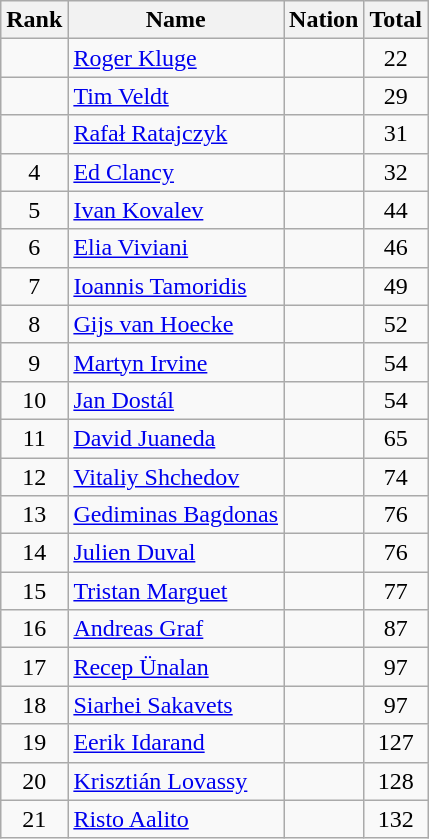<table class="wikitable sortable" style="text-align:center">
<tr>
<th>Rank</th>
<th>Name</th>
<th>Nation</th>
<th>Total</th>
</tr>
<tr>
<td></td>
<td align=left><a href='#'>Roger Kluge</a></td>
<td align=left></td>
<td>22</td>
</tr>
<tr>
<td></td>
<td align=left><a href='#'>Tim Veldt</a></td>
<td align=left></td>
<td>29</td>
</tr>
<tr>
<td></td>
<td align=left><a href='#'>Rafał Ratajczyk</a></td>
<td align=left></td>
<td>31</td>
</tr>
<tr>
<td>4</td>
<td align=left><a href='#'>Ed Clancy</a></td>
<td align=left></td>
<td>32</td>
</tr>
<tr>
<td>5</td>
<td align=left><a href='#'>Ivan Kovalev</a></td>
<td align=left></td>
<td>44</td>
</tr>
<tr>
<td>6</td>
<td align=left><a href='#'>Elia Viviani</a></td>
<td align=left></td>
<td>46</td>
</tr>
<tr>
<td>7</td>
<td align=left><a href='#'>Ioannis Tamoridis</a></td>
<td align=left></td>
<td>49</td>
</tr>
<tr>
<td>8</td>
<td align=left><a href='#'>Gijs van Hoecke</a></td>
<td align=left></td>
<td>52</td>
</tr>
<tr>
<td>9</td>
<td align=left><a href='#'>Martyn Irvine</a></td>
<td align=left></td>
<td>54</td>
</tr>
<tr>
<td>10</td>
<td align=left><a href='#'>Jan Dostál</a></td>
<td align=left></td>
<td>54</td>
</tr>
<tr>
<td>11</td>
<td align=left><a href='#'>David Juaneda</a></td>
<td align=left></td>
<td>65</td>
</tr>
<tr>
<td>12</td>
<td align=left><a href='#'>Vitaliy Shchedov</a></td>
<td align=left></td>
<td>74</td>
</tr>
<tr>
<td>13</td>
<td align=left><a href='#'>Gediminas Bagdonas</a></td>
<td align=left></td>
<td>76</td>
</tr>
<tr>
<td>14</td>
<td align=left><a href='#'>Julien Duval</a></td>
<td align=left></td>
<td>76</td>
</tr>
<tr>
<td>15</td>
<td align=left><a href='#'>Tristan Marguet</a></td>
<td align=left></td>
<td>77</td>
</tr>
<tr>
<td>16</td>
<td align=left><a href='#'>Andreas Graf</a></td>
<td align=left></td>
<td>87</td>
</tr>
<tr>
<td>17</td>
<td align=left><a href='#'>Recep Ünalan</a></td>
<td align=left></td>
<td>97</td>
</tr>
<tr>
<td>18</td>
<td align=left><a href='#'>Siarhei Sakavets</a></td>
<td align=left></td>
<td>97</td>
</tr>
<tr>
<td>19</td>
<td align=left><a href='#'>Eerik Idarand</a></td>
<td align=left></td>
<td>127</td>
</tr>
<tr>
<td>20</td>
<td align=left><a href='#'>Krisztián Lovassy</a></td>
<td align=left></td>
<td>128</td>
</tr>
<tr>
<td>21</td>
<td align=left><a href='#'>Risto Aalito</a></td>
<td align=left></td>
<td>132</td>
</tr>
</table>
